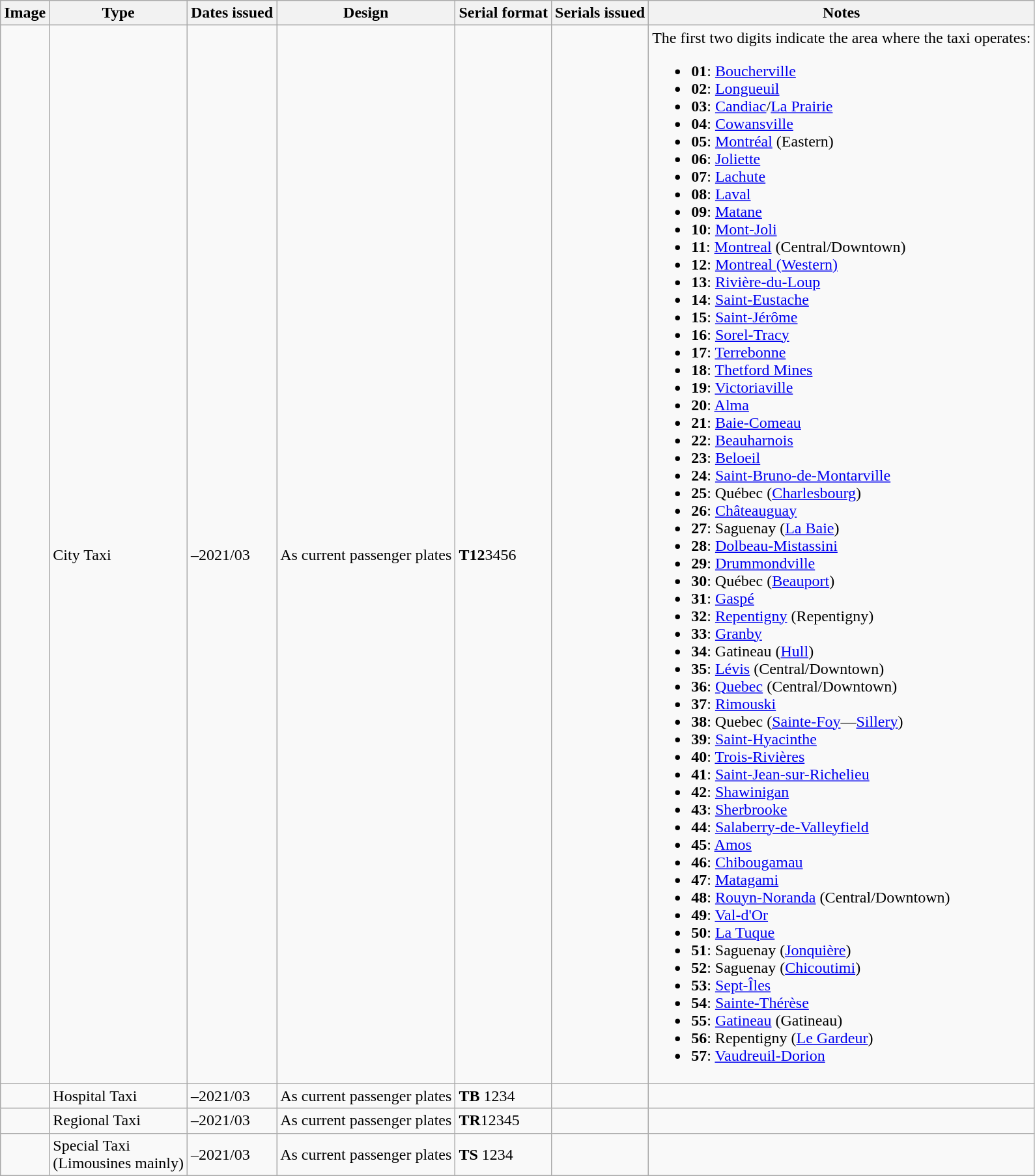<table class="wikitable">
<tr>
<th>Image</th>
<th>Type</th>
<th>Dates issued</th>
<th>Design</th>
<th>Serial format</th>
<th>Serials issued</th>
<th>Notes</th>
</tr>
<tr>
<td></td>
<td>City Taxi</td>
<td>–2021/03</td>
<td>As current passenger plates</td>
<td><strong>T12</strong>3456</td>
<td></td>
<td>The first two digits indicate the area where the taxi operates:<br><ul><li><strong>01</strong>: <a href='#'>Boucherville</a></li><li><strong>02</strong>: <a href='#'>Longueuil</a></li><li><strong>03</strong>: <a href='#'>Candiac</a>/<a href='#'>La Prairie</a></li><li><strong>04</strong>: <a href='#'>Cowansville</a></li><li><strong>05</strong>: <a href='#'>Montréal</a> (Eastern)</li><li><strong>06</strong>: <a href='#'>Joliette</a></li><li><strong>07</strong>: <a href='#'>Lachute</a></li><li><strong>08</strong>: <a href='#'>Laval</a></li><li><strong>09</strong>: <a href='#'>Matane</a></li><li><strong>10</strong>: <a href='#'>Mont-Joli</a></li><li><strong>11</strong>: <a href='#'>Montreal</a> (Central/Downtown)</li><li><strong>12</strong>: <a href='#'>Montreal (Western)</a></li><li><strong>13</strong>: <a href='#'>Rivière-du-Loup</a></li><li><strong>14</strong>: <a href='#'>Saint-Eustache</a></li><li><strong>15</strong>: <a href='#'>Saint-Jérôme</a></li><li><strong>16</strong>: <a href='#'>Sorel-Tracy</a></li><li><strong>17</strong>: <a href='#'>Terrebonne</a></li><li><strong>18</strong>: <a href='#'>Thetford Mines</a></li><li><strong>19</strong>: <a href='#'>Victoriaville</a></li><li><strong>20</strong>: <a href='#'>Alma</a></li><li><strong>21</strong>: <a href='#'>Baie-Comeau</a></li><li><strong>22</strong>: <a href='#'>Beauharnois</a></li><li><strong>23</strong>: <a href='#'>Beloeil</a></li><li><strong>24</strong>: <a href='#'>Saint-Bruno-de-Montarville</a></li><li><strong>25</strong>: Québec (<a href='#'>Charlesbourg</a>)</li><li><strong>26</strong>: <a href='#'>Châteauguay</a></li><li><strong>27</strong>: Saguenay (<a href='#'>La Baie</a>)</li><li><strong>28</strong>: <a href='#'>Dolbeau-Mistassini</a></li><li><strong>29</strong>: <a href='#'>Drummondville</a></li><li><strong>30</strong>: Québec (<a href='#'>Beauport</a>)</li><li><strong>31</strong>: <a href='#'>Gaspé</a></li><li><strong>32</strong>: <a href='#'>Repentigny</a> (Repentigny)</li><li><strong>33</strong>: <a href='#'>Granby</a></li><li><strong>34</strong>: Gatineau (<a href='#'>Hull</a>)</li><li><strong>35</strong>: <a href='#'>Lévis</a> (Central/Downtown)</li><li><strong>36</strong>: <a href='#'>Quebec</a> (Central/Downtown)</li><li><strong>37</strong>: <a href='#'>Rimouski</a></li><li><strong>38</strong>: Quebec (<a href='#'>Sainte-Foy</a>—<a href='#'>Sillery</a>)</li><li><strong>39</strong>: <a href='#'>Saint-Hyacinthe</a></li><li><strong>40</strong>: <a href='#'>Trois-Rivières</a></li><li><strong>41</strong>: <a href='#'>Saint-Jean-sur-Richelieu</a></li><li><strong>42</strong>: <a href='#'>Shawinigan</a></li><li><strong>43</strong>: <a href='#'>Sherbrooke</a></li><li><strong>44</strong>: <a href='#'>Salaberry-de-Valleyfield</a></li><li><strong>45</strong>: <a href='#'>Amos</a></li><li><strong>46</strong>: <a href='#'>Chibougamau</a></li><li><strong>47</strong>: <a href='#'>Matagami</a></li><li><strong>48</strong>: <a href='#'>Rouyn-Noranda</a> (Central/Downtown) </li><li><strong>49</strong>: <a href='#'>Val-d'Or</a></li><li><strong>50</strong>: <a href='#'>La Tuque</a></li><li><strong>51</strong>: Saguenay (<a href='#'>Jonquière</a>)</li><li><strong>52</strong>: Saguenay (<a href='#'>Chicoutimi</a>)</li><li><strong>53</strong>: <a href='#'>Sept-Îles</a></li><li><strong>54</strong>: <a href='#'>Sainte-Thérèse</a></li><li><strong>55</strong>: <a href='#'>Gatineau</a> (Gatineau)</li><li><strong>56</strong>: Repentigny (<a href='#'>Le Gardeur</a>)</li><li><strong>57</strong>: <a href='#'>Vaudreuil-Dorion</a></li></ul></td>
</tr>
<tr>
<td></td>
<td>Hospital Taxi</td>
<td>–2021/03</td>
<td>As current passenger plates</td>
<td><strong>TB</strong> 1234</td>
<td></td>
<td></td>
</tr>
<tr>
<td></td>
<td>Regional Taxi</td>
<td>–2021/03</td>
<td>As current passenger plates</td>
<td><strong>TR</strong>12345</td>
<td></td>
<td></td>
</tr>
<tr>
<td></td>
<td>Special Taxi<br>(Limousines mainly)</td>
<td>–2021/03</td>
<td>As current passenger plates</td>
<td><strong>TS</strong> 1234</td>
<td></td>
<td></td>
</tr>
</table>
